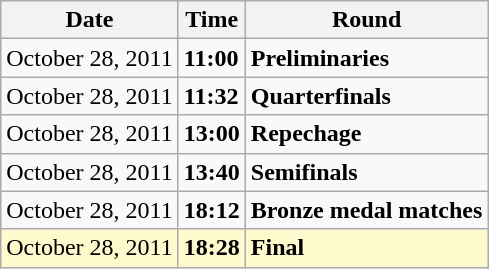<table class="wikitable">
<tr>
<th>Date</th>
<th>Time</th>
<th>Round</th>
</tr>
<tr>
<td>October 28, 2011</td>
<td><strong>11:00</strong></td>
<td><strong>Preliminaries</strong></td>
</tr>
<tr>
<td>October 28, 2011</td>
<td><strong>11:32</strong></td>
<td><strong>Quarterfinals</strong></td>
</tr>
<tr>
<td>October 28, 2011</td>
<td><strong>13:00</strong></td>
<td><strong>Repechage</strong></td>
</tr>
<tr>
<td>October 28, 2011</td>
<td><strong>13:40</strong></td>
<td><strong>Semifinals</strong></td>
</tr>
<tr>
<td>October 28, 2011</td>
<td><strong>18:12</strong></td>
<td><strong>Bronze medal matches</strong></td>
</tr>
<tr style=background:lemonchiffon>
<td>October 28, 2011</td>
<td><strong>18:28</strong></td>
<td><strong>Final</strong></td>
</tr>
</table>
